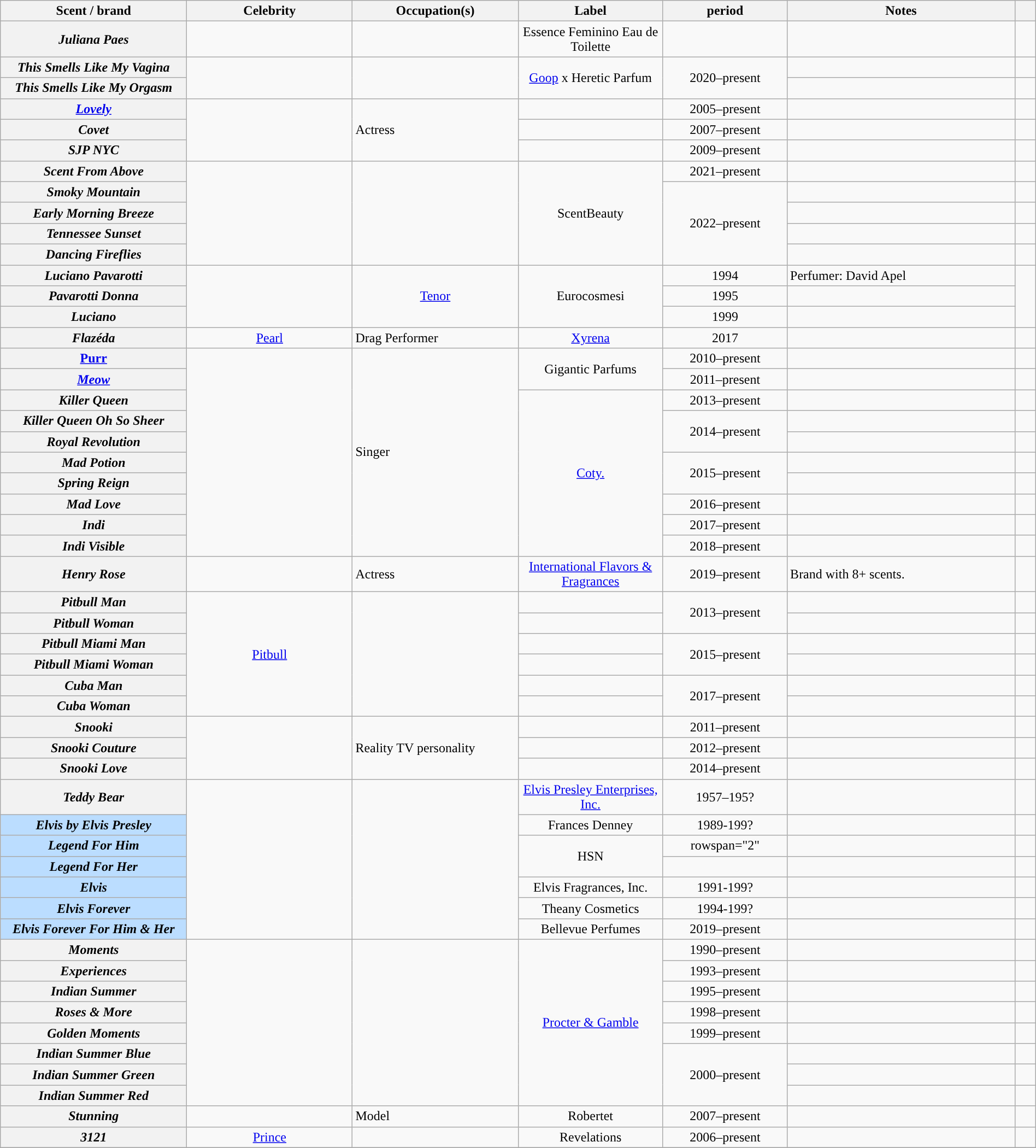<table class="wikitable sortable plainrowheaders" font-size:95%; style="text-align:center;" width="100%;">
<tr>
<th scope="col" width="18%">Scent / brand</th>
<th scope="col" width:"16%">Celebrity</th>
<th scope="col" width="16%">Occupation(s)</th>
<th scope="col" width="14%">Label</th>
<th scope="col" width="12%"> period</th>
<th scope="col" width="22%;" class="unsortable">Notes</th>
<th scope="col" width="2%;" class="unsortable"></th>
</tr>
<tr>
<th scope="row"><em>Juliana Paes</em></th>
<td></td>
<td></td>
<td>Essence Feminino Eau de Toilette</td>
<td></td>
<td style="text-align:left;"></td>
<td></td>
</tr>
<tr>
<th scope="row"><em>This Smells Like My Vagina</em></th>
<td rowspan="2"></td>
<td rowspan="2"></td>
<td rowspan="2"><a href='#'>Goop</a> x Heretic Parfum</td>
<td rowspan="2">2020–present</td>
<td style="text-align:left;"></td>
<td></td>
</tr>
<tr>
<th scope="row"><em>This Smells Like My Orgasm</em></th>
<td style="text-align:left;"></td>
<td></td>
</tr>
<tr>
<th scope="row"><em><a href='#'>Lovely</a></em></th>
<td rowspan="3"></td>
<td rowspan="3" style="text-align:left;">Actress</td>
<td></td>
<td>2005–present</td>
<td style="text-align:left;"></td>
<td></td>
</tr>
<tr>
<th scope="row"><em>Covet</em></th>
<td></td>
<td>2007–present</td>
<td style="text-align:left;"></td>
<td></td>
</tr>
<tr>
<th scope="row"><em>SJP NYC</em></th>
<td></td>
<td>2009–present</td>
<td style="text-align:left;"></td>
<td></td>
</tr>
<tr>
<th scope="row"><em>Scent From Above</em></th>
<td rowspan="5"></td>
<td rowspan="5"></td>
<td rowspan="5">ScentBeauty</td>
<td>2021–present</td>
<td style="text-align:left;"></td>
<td></td>
</tr>
<tr>
<th scope="row"><em>Smoky Mountain</em></th>
<td rowspan="4">2022–present</td>
<td style="text-align:left;"></td>
<td></td>
</tr>
<tr>
<th scope="row"><em>Early Morning Breeze</em></th>
<td style="text-align:left;"></td>
<td></td>
</tr>
<tr>
<th scope="row"><em>Tennessee Sunset</em></th>
<td style="text-align:left;"></td>
<td></td>
</tr>
<tr>
<th scope="row"><em>Dancing Fireflies</em></th>
<td style="text-align:left;"></td>
<td></td>
</tr>
<tr>
<th scope="row"><em>Luciano Pavarotti</em></th>
<td rowspan="3"></td>
<td rowspan="3"><a href='#'>Tenor</a></td>
<td rowspan="3">Eurocosmesi</td>
<td>1994</td>
<td style="text-align:left;">Perfumer: David Apel</td>
<td rowspan="3"></td>
</tr>
<tr>
<th scope="row"><em>Pavarotti Donna</em></th>
<td>1995</td>
<td style="text-align:left;"></td>
</tr>
<tr>
<th scope="row"><em>Luciano</em></th>
<td>1999</td>
<td style="text-align:left;"></td>
</tr>
<tr>
<th scope="row"><em>Flazéda</em></th>
<td><a href='#'>Pearl</a></td>
<td style="text-align:left;">Drag Performer</td>
<td><a href='#'>Xyrena</a></td>
<td>2017</td>
<td style="text-align:left;"></td>
<td></td>
</tr>
<tr>
<th scope="row"><a href='#'>Purr</a></th>
<td rowspan="10"></td>
<td rowspan="10" style="text-align:left;">Singer</td>
<td rowspan="2">Gigantic Parfums</td>
<td>2010–present</td>
<td style="text-align:left;"></td>
<td></td>
</tr>
<tr>
<th scope="row"><em><a href='#'>Meow</a></em></th>
<td>2011–present</td>
<td style="text-align:left;"></td>
<td></td>
</tr>
<tr>
<th scope="row"><em>Killer Queen</em></th>
<td rowspan="8"><a href='#'>Coty.</a></td>
<td>2013–present</td>
<td style="text-align:left;"></td>
<td></td>
</tr>
<tr>
<th scope="row"><em>Killer Queen Oh So Sheer</em></th>
<td rowspan="2">2014–present</td>
<td style="text-align:left;"></td>
<td></td>
</tr>
<tr>
<th scope="row"><em>Royal Revolution</em></th>
<td style="text-align:left;"></td>
<td></td>
</tr>
<tr>
<th scope="row"><em>Mad Potion</em></th>
<td rowspan="2">2015–present</td>
<td style="text-align:left;"></td>
<td></td>
</tr>
<tr>
<th scope="row"><em>Spring Reign</em></th>
<td style="text-align:left;"></td>
<td></td>
</tr>
<tr>
<th scope="row"><em>Mad Love</em></th>
<td>2016–present</td>
<td style="text-align:left;"></td>
<td></td>
</tr>
<tr>
<th scope="row"><em>Indi</em></th>
<td>2017–present</td>
<td style="text-align:left;"></td>
<td></td>
</tr>
<tr>
<th scope="row"><em>Indi Visible</em></th>
<td>2018–present</td>
<td style="text-align:left;"></td>
<td></td>
</tr>
<tr>
<th scope="row"><em>Henry Rose</em></th>
<td></td>
<td style="text-align:left;">Actress</td>
<td><a href='#'>International Flavors & Fragrances</a></td>
<td>2019–present</td>
<td style="text-align:left;">Brand with 8+ scents.</td>
<td></td>
</tr>
<tr>
<th scope="row"><em>Pitbull Man</em></th>
<td rowspan="6"><a href='#'>Pitbull</a></td>
<td rowspan="6"></td>
<td></td>
<td rowspan="2">2013–present</td>
<td style="text-align:left;"></td>
<td></td>
</tr>
<tr>
<th scope="row"><em>Pitbull Woman</em></th>
<td></td>
<td style="text-align:left;"></td>
<td></td>
</tr>
<tr>
<th scope="row"><em>Pitbull Miami Man</em></th>
<td></td>
<td rowspan="2">2015–present</td>
<td></td>
<td></td>
</tr>
<tr>
<th scope="row"><em>Pitbull Miami Woman</em></th>
<td></td>
<td style="text-align:left;"></td>
<td></td>
</tr>
<tr>
<th scope="row"><em>Cuba Man</em></th>
<td></td>
<td rowspan="2">2017–present</td>
<td style="text-align:left;"></td>
<td></td>
</tr>
<tr>
<th scope="row"><em>Cuba Woman</em></th>
<td></td>
<td style="text-align:left;"></td>
<td></td>
</tr>
<tr>
<th scope="row"><em>Snooki</em></th>
<td rowspan="3"></td>
<td rowspan="3" style="text-align:left;">Reality TV personality</td>
<td></td>
<td>2011–present</td>
<td style="text-align:left;"></td>
<td></td>
</tr>
<tr>
<th scope="row"><em>Snooki Couture</em></th>
<td></td>
<td>2012–present</td>
<td style="text-align:left;"></td>
<td></td>
</tr>
<tr>
<th scope="row"><em>Snooki Love</em></th>
<td></td>
<td>2014–present</td>
<td style="text-align:left;"></td>
<td></td>
</tr>
<tr>
<th scope="row"><em>Teddy Bear</em></th>
<td rowspan="7"></td>
<td rowspan="7"></td>
<td><a href='#'>Elvis Presley Enterprises, Inc.</a></td>
<td>1957–195?</td>
<td style="text-align:left;"></td>
<td></td>
</tr>
<tr>
<th style="background:#bdf;" scope="row"><em>Elvis by Elvis Presley</em></th>
<td>Frances Denney</td>
<td>1989-199?</td>
<td style="text-align:left;"></td>
<td></td>
</tr>
<tr>
<th style="background:#bdf;" scope="row"><em>Legend For Him</em></th>
<td rowspan="2">HSN</td>
<td>rowspan="2" </td>
<td style="text-align:left;"></td>
<td></td>
</tr>
<tr>
<th style="background:#bdf;" scope="row"><em>Legend For Her</em></th>
<td style="text-align:left;"></td>
<td></td>
</tr>
<tr>
<th style="background:#bdf;" scope="row"><em>Elvis</em></th>
<td>Elvis Fragrances, Inc.</td>
<td>1991-199?</td>
<td style="text-align:left;"></td>
<td></td>
</tr>
<tr>
<th style="background:#bdf;" scope="row"><em>Elvis Forever</em></th>
<td>Theany Cosmetics</td>
<td>1994-199?</td>
<td style="text-align:left;"></td>
<td></td>
</tr>
<tr>
<th style="background:#bdf;" scope="row"><em>Elvis Forever For Him & Her</em></th>
<td>Bellevue Perfumes</td>
<td>2019–present</td>
<td style="text-align:left;"></td>
<td></td>
</tr>
<tr>
<th scope="row"><em>Moments</em></th>
<td rowspan="8"></td>
<td rowspan="8"></td>
<td rowspan="8"><a href='#'>Procter & Gamble</a></td>
<td>1990–present</td>
<td style="text-align:left;"></td>
<td></td>
</tr>
<tr>
<th scope="row"><em>Experiences</em></th>
<td>1993–present</td>
<td style="text-align:left;"></td>
<td></td>
</tr>
<tr>
<th scope="row"><em>Indian Summer</em></th>
<td>1995–present</td>
<td style="text-align:left;"></td>
<td></td>
</tr>
<tr>
<th scope="row"><em>Roses & More</em></th>
<td>1998–present</td>
<td style="text-align:left;"></td>
<td></td>
</tr>
<tr>
<th scope="row"><em>Golden Moments</em></th>
<td>1999–present</td>
<td style="text-align:left;"></td>
<td></td>
</tr>
<tr>
<th scope="row"><em>Indian Summer Blue</em></th>
<td rowspan="3">2000–present</td>
<td style="text-align:left;"></td>
<td></td>
</tr>
<tr>
<th scope="row"><em>Indian Summer Green</em></th>
<td style="text-align:left;"></td>
<td></td>
</tr>
<tr>
<th scope="row"><em>Indian Summer Red</em></th>
<td style="text-align:left;"></td>
<td></td>
</tr>
<tr>
<th scope="row"><em>Stunning</em></th>
<td></td>
<td style="text-align:left;">Model</td>
<td>Robertet</td>
<td>2007–present</td>
<td style="text-align:left;"></td>
<td></td>
</tr>
<tr>
<th scope="row"><em>3121</em></th>
<td><a href='#'>Prince</a></td>
<td></td>
<td>Revelations</td>
<td>2006–present</td>
<td style="text-align:left;"></td>
<td></td>
</tr>
<tr>
</tr>
</table>
